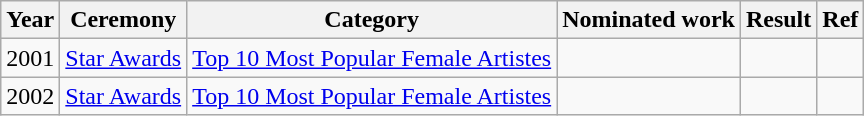<table class="wikitable sortable">
<tr>
<th>Year</th>
<th>Ceremony</th>
<th>Category</th>
<th>Nominated work</th>
<th>Result</th>
<th>Ref</th>
</tr>
<tr>
<td>2001</td>
<td><a href='#'>Star Awards</a></td>
<td><a href='#'>Top 10 Most Popular Female Artistes</a></td>
<td></td>
<td></td>
<td></td>
</tr>
<tr>
<td>2002</td>
<td><a href='#'>Star Awards</a></td>
<td><a href='#'>Top 10 Most Popular Female Artistes</a></td>
<td></td>
<td></td>
<td></td>
</tr>
</table>
